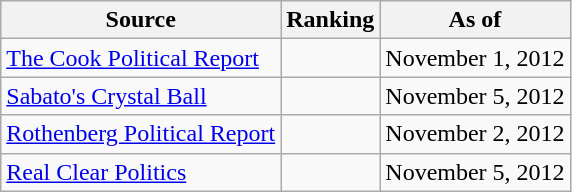<table class="wikitable" style="text-align:center">
<tr>
<th>Source</th>
<th>Ranking</th>
<th>As of</th>
</tr>
<tr>
<td align=left><a href='#'>The Cook Political Report</a></td>
<td></td>
<td>November 1, 2012</td>
</tr>
<tr>
<td align=left><a href='#'>Sabato's Crystal Ball</a></td>
<td></td>
<td>November 5, 2012</td>
</tr>
<tr>
<td align=left><a href='#'>Rothenberg Political Report</a></td>
<td></td>
<td>November 2, 2012</td>
</tr>
<tr>
<td align=left><a href='#'>Real Clear Politics</a></td>
<td></td>
<td>November 5, 2012</td>
</tr>
</table>
